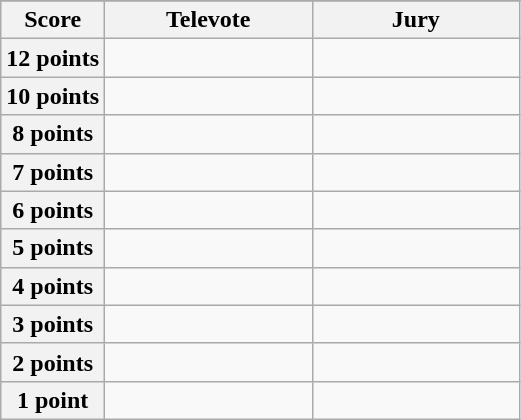<table class="wikitable">
<tr>
</tr>
<tr>
<th scope="col" width="20%">Score</th>
<th scope="col" width="40%">Televote</th>
<th scope="col" width="40%">Jury</th>
</tr>
<tr>
<th scope="row">12 points</th>
<td></td>
<td></td>
</tr>
<tr>
<th scope="row">10 points</th>
<td></td>
<td></td>
</tr>
<tr>
<th scope="row">8 points</th>
<td></td>
<td></td>
</tr>
<tr>
<th scope="row">7 points</th>
<td></td>
<td></td>
</tr>
<tr>
<th scope="row">6 points</th>
<td></td>
<td></td>
</tr>
<tr>
<th scope="row">5 points</th>
<td></td>
<td></td>
</tr>
<tr>
<th scope="row">4 points</th>
<td></td>
<td></td>
</tr>
<tr>
<th scope="row">3 points</th>
<td></td>
<td></td>
</tr>
<tr>
<th scope="row">2 points</th>
<td></td>
<td></td>
</tr>
<tr>
<th scope="row">1 point</th>
<td></td>
<td></td>
</tr>
</table>
